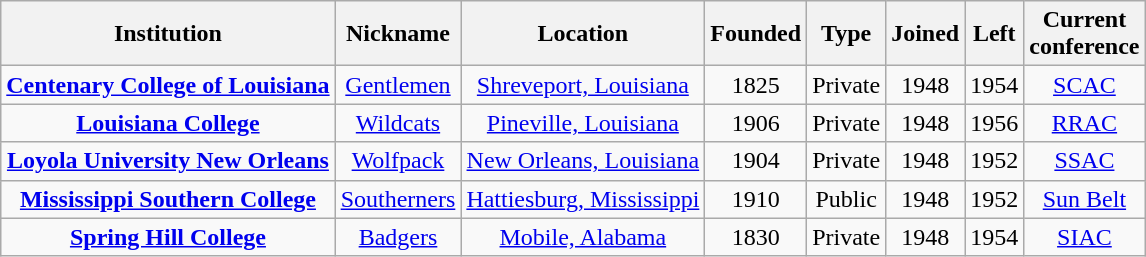<table class="wikitable sortable"  style="text-align: center;">
<tr>
<th>Institution</th>
<th>Nickname</th>
<th>Location</th>
<th>Founded</th>
<th>Type</th>
<th>Joined</th>
<th>Left</th>
<th>Current<br>conference</th>
</tr>
<tr>
<td><strong><a href='#'>Centenary College of Louisiana</a></strong></td>
<td><a href='#'>Gentlemen</a></td>
<td><a href='#'>Shreveport, Louisiana</a></td>
<td>1825</td>
<td>Private</td>
<td>1948</td>
<td>1954</td>
<td><a href='#'>SCAC</a><br></td>
</tr>
<tr>
<td><strong><a href='#'>Louisiana College</a></strong></td>
<td><a href='#'>Wildcats</a></td>
<td><a href='#'>Pineville, Louisiana</a></td>
<td>1906</td>
<td>Private</td>
<td>1948</td>
<td>1956</td>
<td><a href='#'>RRAC</a><br></td>
</tr>
<tr>
<td><strong><a href='#'>Loyola University New Orleans</a></strong></td>
<td><a href='#'>Wolfpack</a></td>
<td><a href='#'>New Orleans, Louisiana</a></td>
<td>1904</td>
<td>Private</td>
<td>1948</td>
<td>1952</td>
<td><a href='#'>SSAC</a><br></td>
</tr>
<tr>
<td><strong><a href='#'>Mississippi Southern College</a></strong></td>
<td><a href='#'>Southerners</a></td>
<td><a href='#'>Hattiesburg, Mississippi</a></td>
<td>1910</td>
<td>Public</td>
<td>1948</td>
<td>1952</td>
<td><a href='#'>Sun Belt</a><br></td>
</tr>
<tr>
<td><strong><a href='#'>Spring Hill College</a></strong></td>
<td><a href='#'>Badgers</a></td>
<td><a href='#'>Mobile, Alabama</a></td>
<td>1830</td>
<td>Private</td>
<td>1948</td>
<td>1954</td>
<td><a href='#'>SIAC</a><br></td>
</tr>
</table>
